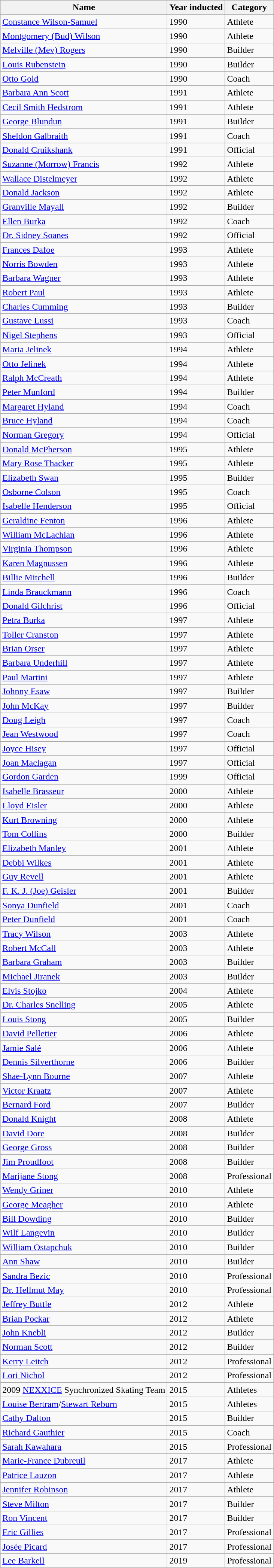<table class="wikitable sortable">
<tr>
<th>Name</th>
<th>Year inducted</th>
<th>Category</th>
</tr>
<tr>
<td><a href='#'>Constance Wilson-Samuel</a></td>
<td>1990</td>
<td>Athlete</td>
</tr>
<tr>
<td><a href='#'>Montgomery (Bud) Wilson</a></td>
<td>1990</td>
<td>Athlete</td>
</tr>
<tr>
<td><a href='#'>Melville (Mev) Rogers</a></td>
<td>1990</td>
<td>Builder</td>
</tr>
<tr>
<td><a href='#'>Louis Rubenstein</a></td>
<td>1990</td>
<td>Builder</td>
</tr>
<tr>
<td><a href='#'>Otto Gold</a></td>
<td>1990</td>
<td>Coach</td>
</tr>
<tr>
<td><a href='#'>Barbara Ann Scott</a></td>
<td>1991</td>
<td>Athlete</td>
</tr>
<tr>
<td><a href='#'>Cecil Smith Hedstrom</a></td>
<td>1991</td>
<td>Athlete</td>
</tr>
<tr>
<td><a href='#'>George Blundun</a></td>
<td>1991</td>
<td>Builder</td>
</tr>
<tr>
<td><a href='#'>Sheldon Galbraith</a></td>
<td>1991</td>
<td>Coach</td>
</tr>
<tr>
<td><a href='#'>Donald Cruikshank</a></td>
<td>1991</td>
<td>Official</td>
</tr>
<tr>
<td><a href='#'>Suzanne (Morrow) Francis</a></td>
<td>1992</td>
<td>Athlete</td>
</tr>
<tr>
<td><a href='#'>Wallace Distelmeyer</a></td>
<td>1992</td>
<td>Athlete</td>
</tr>
<tr>
<td><a href='#'>Donald Jackson</a></td>
<td>1992</td>
<td>Athlete</td>
</tr>
<tr>
<td><a href='#'>Granville Mayall</a></td>
<td>1992</td>
<td>Builder</td>
</tr>
<tr>
<td><a href='#'>Ellen Burka</a></td>
<td>1992</td>
<td>Coach</td>
</tr>
<tr>
<td><a href='#'>Dr. Sidney Soanes</a></td>
<td>1992</td>
<td>Official</td>
</tr>
<tr>
<td><a href='#'>Frances Dafoe</a></td>
<td>1993</td>
<td>Athlete</td>
</tr>
<tr>
<td><a href='#'>Norris Bowden</a></td>
<td>1993</td>
<td>Athlete</td>
</tr>
<tr>
<td><a href='#'>Barbara Wagner</a></td>
<td>1993</td>
<td>Athlete</td>
</tr>
<tr>
<td><a href='#'>Robert Paul</a></td>
<td>1993</td>
<td>Athlete</td>
</tr>
<tr>
<td><a href='#'>Charles Cumming</a></td>
<td>1993</td>
<td>Builder</td>
</tr>
<tr>
<td><a href='#'>Gustave Lussi</a></td>
<td>1993</td>
<td>Coach</td>
</tr>
<tr>
<td><a href='#'>Nigel Stephens</a></td>
<td>1993</td>
<td>Official</td>
</tr>
<tr>
<td><a href='#'>Maria Jelinek</a></td>
<td>1994</td>
<td>Athlete</td>
</tr>
<tr>
<td><a href='#'>Otto Jelinek</a></td>
<td>1994</td>
<td>Athlete</td>
</tr>
<tr>
<td><a href='#'>Ralph McCreath</a></td>
<td>1994</td>
<td>Athlete</td>
</tr>
<tr>
<td><a href='#'>Peter Munford</a></td>
<td>1994</td>
<td>Builder</td>
</tr>
<tr>
<td><a href='#'>Margaret Hyland</a></td>
<td>1994</td>
<td>Coach</td>
</tr>
<tr>
<td><a href='#'>Bruce Hyland</a></td>
<td>1994</td>
<td>Coach</td>
</tr>
<tr>
<td><a href='#'>Norman Gregory</a></td>
<td>1994</td>
<td>Official</td>
</tr>
<tr>
<td><a href='#'>Donald McPherson</a></td>
<td>1995</td>
<td>Athlete</td>
</tr>
<tr>
<td><a href='#'>Mary Rose Thacker</a></td>
<td>1995</td>
<td>Athlete</td>
</tr>
<tr>
<td><a href='#'>Elizabeth Swan</a></td>
<td>1995</td>
<td>Builder</td>
</tr>
<tr>
<td><a href='#'>Osborne Colson</a></td>
<td>1995</td>
<td>Coach</td>
</tr>
<tr>
<td><a href='#'>Isabelle Henderson</a></td>
<td>1995</td>
<td>Official</td>
</tr>
<tr>
<td><a href='#'>Geraldine Fenton</a></td>
<td>1996</td>
<td>Athlete</td>
</tr>
<tr>
<td><a href='#'>William McLachlan</a></td>
<td>1996</td>
<td>Athlete</td>
</tr>
<tr>
<td><a href='#'>Virginia Thompson</a></td>
<td>1996</td>
<td>Athlete</td>
</tr>
<tr>
<td><a href='#'>Karen Magnussen</a></td>
<td>1996</td>
<td>Athlete</td>
</tr>
<tr>
<td><a href='#'>Billie Mitchell</a></td>
<td>1996</td>
<td>Builder</td>
</tr>
<tr>
<td><a href='#'>Linda Brauckmann</a></td>
<td>1996</td>
<td>Coach</td>
</tr>
<tr>
<td><a href='#'>Donald Gilchrist</a></td>
<td>1996</td>
<td>Official</td>
</tr>
<tr>
<td><a href='#'>Petra Burka</a></td>
<td>1997</td>
<td>Athlete</td>
</tr>
<tr>
<td><a href='#'>Toller Cranston</a></td>
<td>1997</td>
<td>Athlete</td>
</tr>
<tr>
<td><a href='#'>Brian Orser</a></td>
<td>1997</td>
<td>Athlete</td>
</tr>
<tr>
<td><a href='#'>Barbara Underhill</a></td>
<td>1997</td>
<td>Athlete</td>
</tr>
<tr>
<td><a href='#'>Paul Martini</a></td>
<td>1997</td>
<td>Athlete</td>
</tr>
<tr>
<td><a href='#'>Johnny Esaw</a></td>
<td>1997</td>
<td>Builder</td>
</tr>
<tr>
<td><a href='#'>John McKay</a></td>
<td>1997</td>
<td>Builder</td>
</tr>
<tr>
<td><a href='#'>Doug Leigh</a></td>
<td>1997</td>
<td>Coach</td>
</tr>
<tr>
<td><a href='#'>Jean Westwood</a></td>
<td>1997</td>
<td>Coach</td>
</tr>
<tr>
<td><a href='#'>Joyce Hisey</a></td>
<td>1997</td>
<td>Official</td>
</tr>
<tr>
<td><a href='#'>Joan Maclagan</a></td>
<td>1997</td>
<td>Official</td>
</tr>
<tr>
<td><a href='#'>Gordon Garden</a></td>
<td>1999</td>
<td>Official</td>
</tr>
<tr>
<td><a href='#'>Isabelle Brasseur</a></td>
<td>2000</td>
<td>Athlete</td>
</tr>
<tr>
<td><a href='#'>Lloyd Eisler</a></td>
<td>2000</td>
<td>Athlete</td>
</tr>
<tr>
<td><a href='#'>Kurt Browning</a></td>
<td>2000</td>
<td>Athlete</td>
</tr>
<tr>
<td><a href='#'>Tom Collins</a></td>
<td>2000</td>
<td>Builder</td>
</tr>
<tr>
<td><a href='#'>Elizabeth Manley</a></td>
<td>2001</td>
<td>Athlete</td>
</tr>
<tr>
<td><a href='#'>Debbi Wilkes</a></td>
<td>2001</td>
<td>Athlete</td>
</tr>
<tr>
<td><a href='#'>Guy Revell</a></td>
<td>2001</td>
<td>Athlete</td>
</tr>
<tr>
<td><a href='#'>F. K. J. (Joe) Geisler</a></td>
<td>2001</td>
<td>Builder</td>
</tr>
<tr>
<td><a href='#'>Sonya Dunfield</a></td>
<td>2001</td>
<td>Coach</td>
</tr>
<tr>
<td><a href='#'>Peter Dunfield</a></td>
<td>2001</td>
<td>Coach</td>
</tr>
<tr>
<td><a href='#'>Tracy Wilson</a></td>
<td>2003</td>
<td>Athlete</td>
</tr>
<tr>
<td><a href='#'>Robert McCall</a></td>
<td>2003</td>
<td>Athlete</td>
</tr>
<tr>
<td><a href='#'>Barbara Graham</a></td>
<td>2003</td>
<td>Builder</td>
</tr>
<tr>
<td><a href='#'>Michael Jiranek</a></td>
<td>2003</td>
<td>Builder</td>
</tr>
<tr>
<td><a href='#'>Elvis Stojko</a></td>
<td>2004</td>
<td>Athlete</td>
</tr>
<tr>
<td><a href='#'>Dr. Charles Snelling</a></td>
<td>2005</td>
<td>Athlete</td>
</tr>
<tr>
<td><a href='#'>Louis Stong</a></td>
<td>2005</td>
<td>Builder</td>
</tr>
<tr>
<td><a href='#'>David Pelletier</a></td>
<td>2006</td>
<td>Athlete</td>
</tr>
<tr>
<td><a href='#'>Jamie Salé</a></td>
<td>2006</td>
<td>Athlete</td>
</tr>
<tr>
<td><a href='#'>Dennis Silverthorne</a></td>
<td>2006</td>
<td>Builder</td>
</tr>
<tr>
<td><a href='#'>Shae-Lynn Bourne</a></td>
<td>2007</td>
<td>Athlete</td>
</tr>
<tr>
<td><a href='#'>Victor Kraatz</a></td>
<td>2007</td>
<td>Athlete</td>
</tr>
<tr>
<td><a href='#'>Bernard Ford</a></td>
<td>2007</td>
<td>Builder</td>
</tr>
<tr>
<td><a href='#'>Donald Knight</a></td>
<td>2008</td>
<td>Athlete</td>
</tr>
<tr>
<td><a href='#'>David Dore</a></td>
<td>2008</td>
<td>Builder</td>
</tr>
<tr>
<td><a href='#'>George Gross</a></td>
<td>2008</td>
<td>Builder</td>
</tr>
<tr>
<td><a href='#'>Jim Proudfoot</a></td>
<td>2008</td>
<td>Builder</td>
</tr>
<tr>
<td><a href='#'>Marijane Stong</a></td>
<td>2008</td>
<td>Professional</td>
</tr>
<tr>
<td><a href='#'>Wendy Griner</a></td>
<td>2010</td>
<td>Athlete</td>
</tr>
<tr>
<td><a href='#'>George Meagher</a></td>
<td>2010</td>
<td>Athlete</td>
</tr>
<tr>
<td><a href='#'>Bill Dowding</a></td>
<td>2010</td>
<td>Builder</td>
</tr>
<tr>
<td><a href='#'>Wilf Langevin</a></td>
<td>2010</td>
<td>Builder</td>
</tr>
<tr>
<td><a href='#'>William Ostapchuk</a></td>
<td>2010</td>
<td>Builder</td>
</tr>
<tr>
<td><a href='#'>Ann Shaw</a></td>
<td>2010</td>
<td>Builder</td>
</tr>
<tr>
<td><a href='#'>Sandra Bezic</a></td>
<td>2010</td>
<td>Professional</td>
</tr>
<tr>
<td><a href='#'>Dr. Hellmut May</a></td>
<td>2010</td>
<td>Professional</td>
</tr>
<tr>
<td><a href='#'>Jeffrey Buttle</a></td>
<td>2012</td>
<td>Athlete</td>
</tr>
<tr>
<td><a href='#'>Brian Pockar</a></td>
<td>2012</td>
<td>Athlete</td>
</tr>
<tr>
<td><a href='#'>John Knebli</a></td>
<td>2012</td>
<td>Builder</td>
</tr>
<tr>
<td><a href='#'>Norman Scott</a></td>
<td>2012</td>
<td>Builder</td>
</tr>
<tr>
<td><a href='#'>Kerry Leitch</a></td>
<td>2012</td>
<td>Professional</td>
</tr>
<tr>
<td><a href='#'>Lori Nichol</a></td>
<td>2012</td>
<td>Professional</td>
</tr>
<tr>
<td>2009 <a href='#'>NEXXICE</a> Synchronized Skating Team</td>
<td>2015</td>
<td>Athletes</td>
</tr>
<tr>
<td><a href='#'>Louise Bertram</a>/<a href='#'>Stewart Reburn</a></td>
<td>2015</td>
<td>Athletes</td>
</tr>
<tr>
<td><a href='#'>Cathy Dalton</a></td>
<td>2015</td>
<td>Builder</td>
</tr>
<tr>
<td><a href='#'>Richard Gauthier</a></td>
<td>2015</td>
<td>Coach</td>
</tr>
<tr>
<td><a href='#'>Sarah Kawahara</a></td>
<td>2015</td>
<td>Professional</td>
</tr>
<tr>
<td><a href='#'>Marie-France Dubreuil</a></td>
<td>2017</td>
<td>Athlete</td>
</tr>
<tr>
<td><a href='#'>Patrice Lauzon</a></td>
<td>2017</td>
<td>Athlete</td>
</tr>
<tr>
<td><a href='#'>Jennifer Robinson</a></td>
<td>2017</td>
<td>Athlete</td>
</tr>
<tr>
<td><a href='#'>Steve Milton</a></td>
<td>2017</td>
<td>Builder</td>
</tr>
<tr>
<td><a href='#'>Ron Vincent</a></td>
<td>2017</td>
<td>Builder</td>
</tr>
<tr>
<td><a href='#'>Eric Gillies</a></td>
<td>2017</td>
<td>Professional</td>
</tr>
<tr>
<td><a href='#'>Josée Picard</a></td>
<td>2017</td>
<td>Professional</td>
</tr>
<tr>
<td><a href='#'>Lee Barkell</a></td>
<td>2019</td>
<td>Professional</td>
</tr>
</table>
